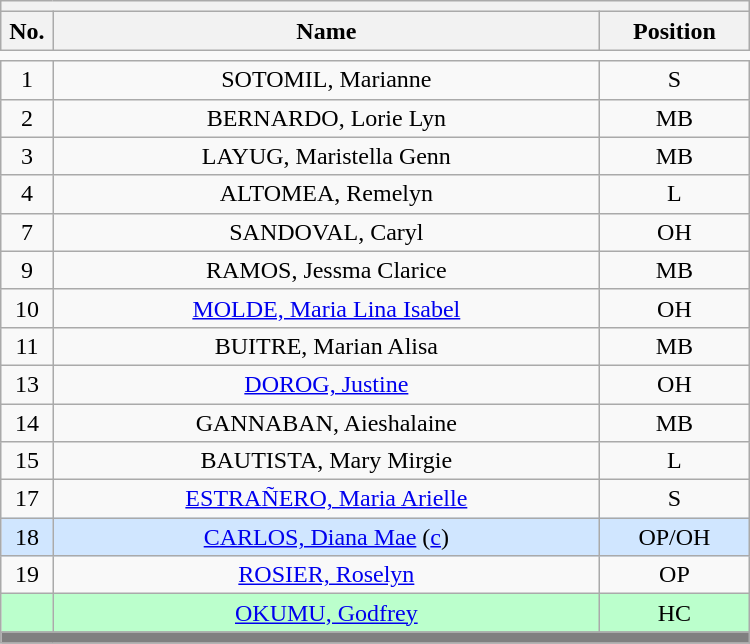<table class='wikitable mw-collapsible mw-collapsed' style="text-align: center; width: 500px; border: none">
<tr>
<th style='text-align: left;' colspan=3></th>
</tr>
<tr>
<th style='width: 7%;'>No.</th>
<th>Name</th>
<th style='width: 20%;'>Position</th>
</tr>
<tr>
<td style='border: none;'></td>
</tr>
<tr>
<td>1</td>
<td>SOTOMIL, Marianne</td>
<td>S</td>
</tr>
<tr>
<td>2</td>
<td>BERNARDO, Lorie Lyn</td>
<td>MB</td>
</tr>
<tr>
<td>3</td>
<td>LAYUG, Maristella Genn</td>
<td>MB</td>
</tr>
<tr>
<td>4</td>
<td>ALTOMEA, Remelyn</td>
<td>L</td>
</tr>
<tr>
<td>7</td>
<td>SANDOVAL, Caryl</td>
<td>OH</td>
</tr>
<tr>
<td>9</td>
<td>RAMOS, Jessma Clarice</td>
<td>MB</td>
</tr>
<tr>
<td>10</td>
<td><a href='#'>MOLDE, Maria Lina Isabel</a></td>
<td>OH</td>
</tr>
<tr>
<td>11</td>
<td>BUITRE, Marian Alisa</td>
<td>MB</td>
</tr>
<tr>
<td>13</td>
<td><a href='#'>DOROG, Justine</a></td>
<td>OH</td>
</tr>
<tr>
<td>14</td>
<td>GANNABAN, Aieshalaine</td>
<td>MB</td>
</tr>
<tr>
<td>15</td>
<td>BAUTISTA, Mary Mirgie</td>
<td>L</td>
</tr>
<tr>
<td>17</td>
<td><a href='#'>ESTRAÑERO, Maria Arielle</a></td>
<td>S</td>
</tr>
<tr style="background:#D0E6FF">
<td>18</td>
<td><a href='#'>CARLOS, Diana Mae</a> (<a href='#'>c</a>)</td>
<td>OP/OH</td>
</tr>
<tr>
<td>19</td>
<td><a href='#'>ROSIER, Roselyn</a></td>
<td>OP</td>
</tr>
<tr style="background:#BBFFCC">
<td></td>
<td><a href='#'>OKUMU, Godfrey</a></td>
<td>HC</td>
</tr>
<tr>
<th style='background: grey;' colspan=3></th>
</tr>
</table>
